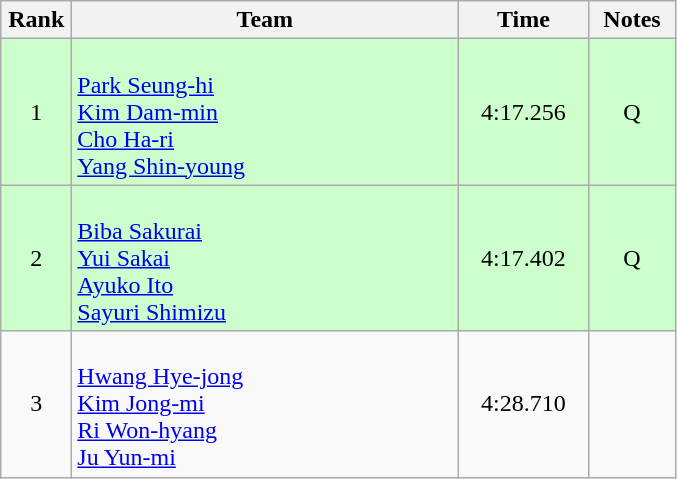<table class=wikitable style="text-align:center">
<tr>
<th width=40>Rank</th>
<th width=250>Team</th>
<th width=80>Time</th>
<th width=50>Notes</th>
</tr>
<tr bgcolor="ccffcc">
<td>1</td>
<td align=left><br><a href='#'>Park Seung-hi</a><br><a href='#'>Kim Dam-min</a><br><a href='#'>Cho Ha-ri</a><br><a href='#'>Yang Shin-young</a></td>
<td>4:17.256</td>
<td>Q</td>
</tr>
<tr bgcolor="ccffcc">
<td>2</td>
<td align=left><br><a href='#'>Biba Sakurai</a><br><a href='#'>Yui Sakai</a><br><a href='#'>Ayuko Ito</a><br><a href='#'>Sayuri Shimizu</a></td>
<td>4:17.402</td>
<td>Q</td>
</tr>
<tr>
<td>3</td>
<td align=left><br><a href='#'>Hwang Hye-jong</a><br><a href='#'>Kim Jong-mi</a><br><a href='#'>Ri Won-hyang</a><br><a href='#'>Ju Yun-mi</a></td>
<td>4:28.710</td>
<td></td>
</tr>
</table>
